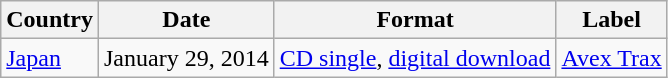<table class="wikitable plainrowheaders">
<tr>
<th scope="col">Country</th>
<th>Date</th>
<th>Format</th>
<th>Label</th>
</tr>
<tr>
<td rowspan="1"><a href='#'>Japan</a></td>
<td>January 29, 2014</td>
<td><a href='#'>CD single</a>, <a href='#'>digital download</a></td>
<td><a href='#'>Avex Trax</a></td>
</tr>
</table>
